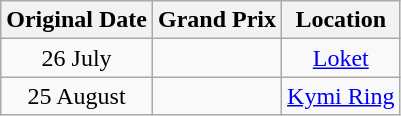<table class="wikitable">
<tr>
<th scope="col" align =center>Original Date</th>
<th scope="col" align =center>Grand Prix</th>
<th scope="col" align =center>Location</th>
</tr>
<tr>
<td align =center>26 July</td>
<td align =center></td>
<td align =center><a href='#'>Loket</a></td>
</tr>
<tr>
<td align =center>25 August</td>
<td align =center></td>
<td align =center><a href='#'>Kymi Ring</a></td>
</tr>
</table>
